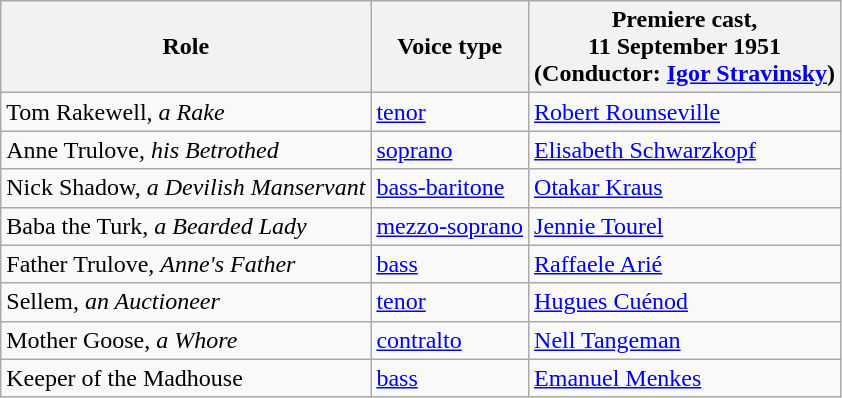<table class="wikitable">
<tr>
<th>Role</th>
<th>Voice type</th>
<th>Premiere cast,<br>11 September 1951<br>(Conductor: <a href='#'>Igor Stravinsky</a>)</th>
</tr>
<tr>
<td>Tom Rakewell, <em>a Rake </em></td>
<td><a href='#'>tenor</a></td>
<td><a href='#'>Robert Rounseville</a></td>
</tr>
<tr>
<td>Anne Trulove, <em>his Betrothed</em></td>
<td><a href='#'>soprano</a></td>
<td><a href='#'>Elisabeth Schwarzkopf</a></td>
</tr>
<tr>
<td>Nick Shadow, <em>a Devilish Manservant</em></td>
<td><a href='#'>bass-baritone</a></td>
<td><a href='#'>Otakar Kraus</a></td>
</tr>
<tr>
<td>Baba the Turk, <em>a Bearded Lady</em></td>
<td><a href='#'>mezzo-soprano</a></td>
<td><a href='#'>Jennie Tourel</a></td>
</tr>
<tr>
<td>Father Trulove, <em>Anne's Father</em></td>
<td><a href='#'>bass</a></td>
<td><a href='#'>Raffaele Arié</a></td>
</tr>
<tr>
<td>Sellem, <em>an Auctioneer</em></td>
<td><a href='#'>tenor</a></td>
<td><a href='#'>Hugues Cuénod</a></td>
</tr>
<tr>
<td>Mother Goose, <em>a Whore</em></td>
<td><a href='#'>contralto</a></td>
<td><a href='#'>Nell Tangeman</a></td>
</tr>
<tr>
<td>Keeper of the Madhouse</td>
<td><a href='#'>bass</a></td>
<td><a href='#'>Emanuel Menkes</a></td>
</tr>
</table>
